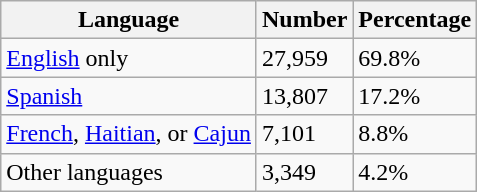<table class="wikitable">
<tr>
<th>Language</th>
<th>Number</th>
<th>Percentage</th>
</tr>
<tr>
<td><a href='#'>English</a> only</td>
<td>27,959</td>
<td>69.8%</td>
</tr>
<tr>
<td><a href='#'>Spanish</a></td>
<td>13,807</td>
<td>17.2%</td>
</tr>
<tr>
<td><a href='#'>French</a>, <a href='#'>Haitian</a>, or <a href='#'>Cajun</a></td>
<td>7,101</td>
<td>8.8%</td>
</tr>
<tr>
<td>Other languages</td>
<td>3,349</td>
<td>4.2%</td>
</tr>
</table>
